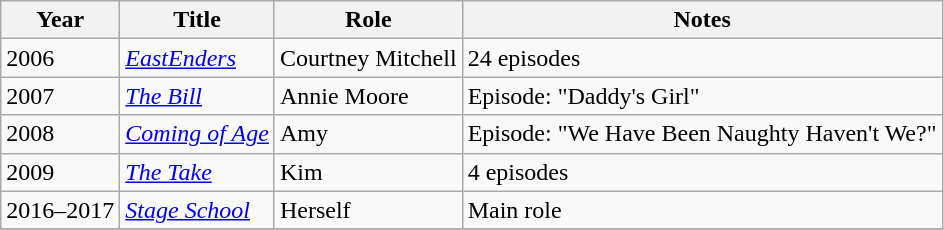<table class="wikitable unsortable">
<tr>
<th>Year</th>
<th>Title</th>
<th>Role</th>
<th>Notes</th>
</tr>
<tr>
<td>2006</td>
<td><em><a href='#'>EastEnders</a></em></td>
<td>Courtney Mitchell</td>
<td>24 episodes</td>
</tr>
<tr>
<td>2007</td>
<td><em><a href='#'>The Bill</a></em></td>
<td>Annie Moore</td>
<td>Episode: "Daddy's Girl"</td>
</tr>
<tr>
<td>2008</td>
<td><em><a href='#'>Coming of Age</a></em></td>
<td>Amy</td>
<td>Episode: "We Have Been Naughty Haven't We?"</td>
</tr>
<tr>
<td>2009</td>
<td><em><a href='#'>The Take</a></em></td>
<td>Kim</td>
<td>4 episodes</td>
</tr>
<tr>
<td>2016–2017</td>
<td><em><a href='#'>Stage School</a></em></td>
<td>Herself</td>
<td>Main role</td>
</tr>
<tr>
</tr>
</table>
